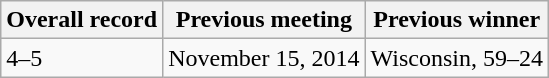<table class="wikitable">
<tr>
<th>Overall record</th>
<th>Previous meeting</th>
<th>Previous winner</th>
</tr>
<tr>
<td>4–5</td>
<td>November 15, 2014</td>
<td>Wisconsin, 59–24</td>
</tr>
</table>
